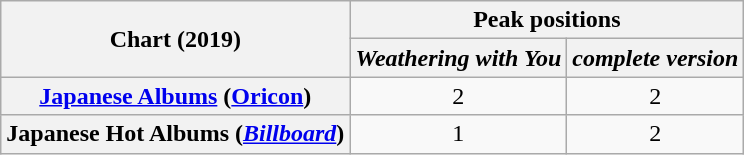<table class="wikitable plainrowheaders" style="text-align:center;">
<tr>
<th scope="col" rowspan="2">Chart (2019)</th>
<th scope="col" colspan="2">Peak positions</th>
</tr>
<tr>
<th scope="col"><em>Weathering with You</em></th>
<th scope="col"><em>complete version</em></th>
</tr>
<tr>
<th scope="row"><a href='#'>Japanese Albums</a> (<a href='#'>Oricon</a>)</th>
<td>2</td>
<td>2</td>
</tr>
<tr>
<th scope="row">Japanese Hot Albums (<em><a href='#'>Billboard</a></em>)</th>
<td>1</td>
<td>2</td>
</tr>
</table>
